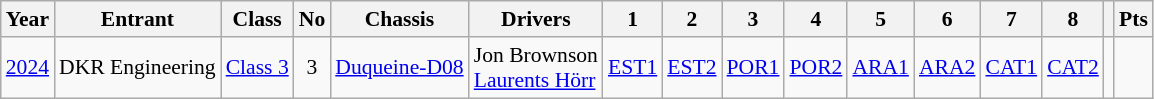<table class="wikitable" style="font-size: 90%; text-align:center">
<tr>
<th>Year</th>
<th>Entrant</th>
<th>Class</th>
<th>No</th>
<th>Chassis</th>
<th>Drivers</th>
<th>1</th>
<th>2</th>
<th>3</th>
<th>4</th>
<th>5</th>
<th>6</th>
<th>7</th>
<th>8</th>
<th></th>
<th>Pts</th>
</tr>
<tr>
<td><a href='#'>2024</a></td>
<td> DKR Engineering</td>
<td><a href='#'>Class 3</a></td>
<td>3</td>
<td><a href='#'>Duqueine-D08</a></td>
<td align="left"> Jon Brownson<br> <a href='#'>Laurents Hörr</a></td>
<td><a href='#'>EST1</a></td>
<td><a href='#'>EST2</a></td>
<td><a href='#'>POR1</a></td>
<td><a href='#'>POR2</a></td>
<td><a href='#'>ARA1</a></td>
<td><a href='#'>ARA2</a></td>
<td><a href='#'>CAT1</a></td>
<td><a href='#'>CAT2</a></td>
<td></td>
<td></td>
</tr>
</table>
